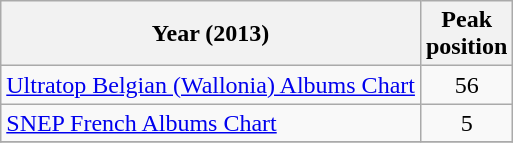<table class="wikitable sortable">
<tr>
<th align="left">Year (2013)</th>
<th align="left">Peak<br>position</th>
</tr>
<tr>
<td><a href='#'>Ultratop Belgian (Wallonia) Albums Chart</a></td>
<td align="center">56</td>
</tr>
<tr>
<td><a href='#'>SNEP French Albums Chart</a></td>
<td align="center">5</td>
</tr>
<tr>
</tr>
</table>
